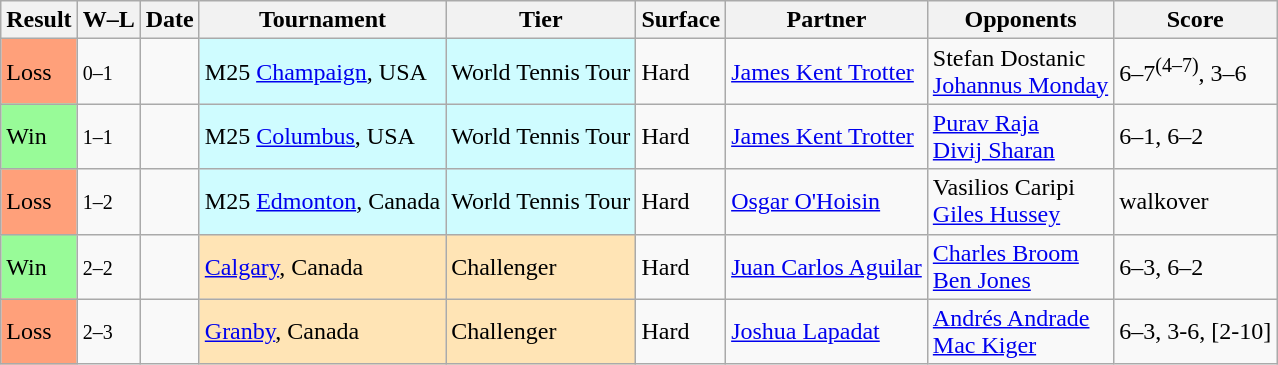<table class="sortable wikitable">
<tr>
<th>Result</th>
<th class="unsortable">W–L</th>
<th>Date</th>
<th>Tournament</th>
<th>Tier</th>
<th>Surface</th>
<th>Partner</th>
<th>Opponents</th>
<th class="unsortable">Score</th>
</tr>
<tr>
<td style="background:#ffa07a;">Loss</td>
<td><small>0–1</small></td>
<td></td>
<td bgcolor=cffcff>M25 <a href='#'>Champaign</a>, USA</td>
<td bgcolor=cffcff>World Tennis Tour</td>
<td>Hard</td>
<td> <a href='#'>James Kent Trotter</a></td>
<td> Stefan Dostanic <br>  <a href='#'>Johannus Monday</a></td>
<td>6–7<sup>(4–7)</sup>, 3–6</td>
</tr>
<tr>
<td bgcolor=#98fb98>Win</td>
<td><small>1–1</small></td>
<td></td>
<td bgcolor=cffcff>M25 <a href='#'>Columbus</a>, USA</td>
<td bgcolor=cffcff>World Tennis Tour</td>
<td>Hard</td>
<td> <a href='#'>James Kent Trotter</a></td>
<td> <a href='#'>Purav Raja</a> <br>  <a href='#'>Divij Sharan</a></td>
<td>6–1, 6–2</td>
</tr>
<tr>
<td style="background:#ffa07a;">Loss</td>
<td><small>1–2</small></td>
<td></td>
<td bgcolor=cffcff>M25 <a href='#'>Edmonton</a>, Canada</td>
<td bgcolor=cffcff>World Tennis Tour</td>
<td>Hard</td>
<td> <a href='#'>Osgar O'Hoisin</a></td>
<td> Vasilios Caripi <br>  <a href='#'>Giles Hussey</a></td>
<td>walkover</td>
</tr>
<tr>
<td bgcolor=#98fb98>Win</td>
<td><small>2–2</small></td>
<td></td>
<td bgcolor=moccasin><a href='#'>Calgary</a>, Canada</td>
<td bgcolor=moccasin>Challenger</td>
<td>Hard</td>
<td> <a href='#'>Juan Carlos Aguilar</a></td>
<td> <a href='#'>Charles Broom</a> <br>  <a href='#'>Ben Jones</a></td>
<td>6–3, 6–2</td>
</tr>
<tr>
<td style="background:#ffa07a;">Loss</td>
<td><small>2–3</small></td>
<td></td>
<td bgcolor=moccasin><a href='#'>Granby</a>, Canada</td>
<td bgcolor=moccasin>Challenger</td>
<td>Hard</td>
<td> <a href='#'>Joshua Lapadat</a></td>
<td> <a href='#'>Andrés Andrade</a> <br>  <a href='#'>Mac Kiger</a></td>
<td>6–3, 3-6, [2-10]</td>
</tr>
</table>
